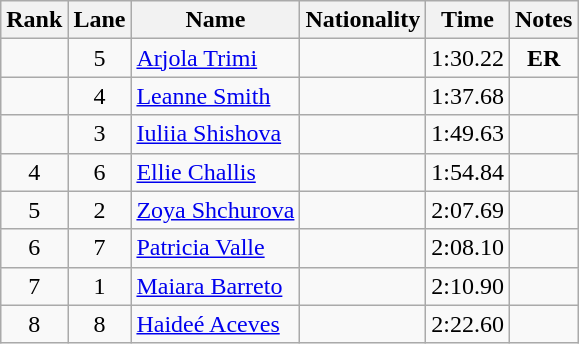<table class="wikitable sortable" style="text-align:center">
<tr>
<th>Rank</th>
<th>Lane</th>
<th>Name</th>
<th>Nationality</th>
<th>Time</th>
<th>Notes</th>
</tr>
<tr>
<td></td>
<td>5</td>
<td align=left><a href='#'>Arjola Trimi</a></td>
<td align=left></td>
<td>1:30.22</td>
<td><strong>ER</strong></td>
</tr>
<tr>
<td></td>
<td>4</td>
<td align=left><a href='#'>Leanne Smith</a></td>
<td align=left></td>
<td>1:37.68</td>
<td></td>
</tr>
<tr>
<td></td>
<td>3</td>
<td align=left><a href='#'>Iuliia Shishova</a></td>
<td align=left></td>
<td>1:49.63</td>
<td></td>
</tr>
<tr>
<td>4</td>
<td>6</td>
<td align=left><a href='#'>Ellie Challis</a></td>
<td align=left></td>
<td>1:54.84</td>
<td></td>
</tr>
<tr>
<td>5</td>
<td>2</td>
<td align=left><a href='#'>Zoya Shchurova</a></td>
<td align=left></td>
<td>2:07.69</td>
<td></td>
</tr>
<tr>
<td>6</td>
<td>7</td>
<td align=left><a href='#'>Patricia Valle</a></td>
<td align=left></td>
<td>2:08.10</td>
<td></td>
</tr>
<tr>
<td>7</td>
<td>1</td>
<td align=left><a href='#'>Maiara Barreto</a></td>
<td align=left></td>
<td>2:10.90</td>
<td></td>
</tr>
<tr>
<td>8</td>
<td>8</td>
<td align=left><a href='#'>Haideé Aceves</a></td>
<td align=left></td>
<td>2:22.60</td>
<td></td>
</tr>
</table>
